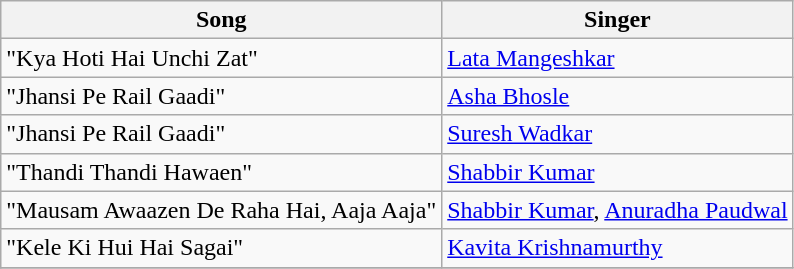<table class="wikitable">
<tr>
<th>Song</th>
<th>Singer</th>
</tr>
<tr>
<td>"Kya Hoti Hai Unchi Zat"</td>
<td><a href='#'>Lata Mangeshkar</a></td>
</tr>
<tr>
<td>"Jhansi Pe Rail Gaadi"</td>
<td><a href='#'>Asha Bhosle</a></td>
</tr>
<tr>
<td>"Jhansi Pe Rail Gaadi"</td>
<td><a href='#'>Suresh Wadkar</a></td>
</tr>
<tr>
<td>"Thandi Thandi Hawaen"</td>
<td><a href='#'>Shabbir Kumar</a></td>
</tr>
<tr>
<td>"Mausam Awaazen De Raha Hai, Aaja Aaja"</td>
<td><a href='#'>Shabbir Kumar</a>, <a href='#'>Anuradha Paudwal</a></td>
</tr>
<tr>
<td>"Kele Ki Hui Hai Sagai"</td>
<td><a href='#'>Kavita Krishnamurthy</a></td>
</tr>
<tr>
</tr>
</table>
